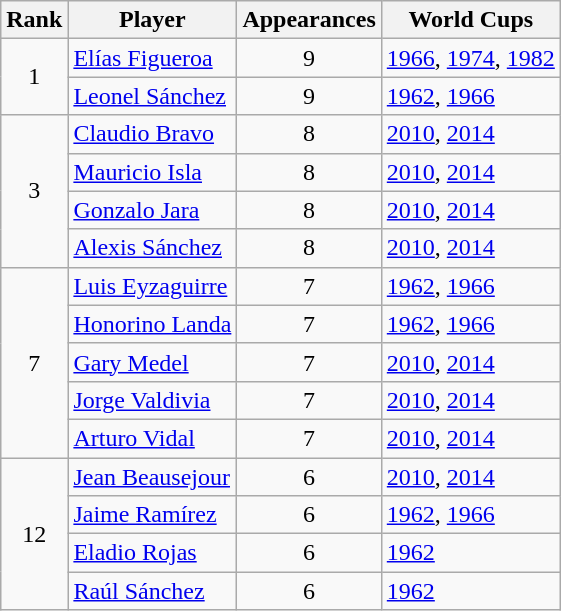<table class="wikitable" style="text-align:center;">
<tr>
<th>Rank</th>
<th>Player</th>
<th>Appearances</th>
<th>World Cups</th>
</tr>
<tr>
<td rowspan=2 align=center>1</td>
<td align=left><a href='#'>Elías Figueroa</a></td>
<td>9</td>
<td align=left><a href='#'>1966</a>, <a href='#'>1974</a>, <a href='#'>1982</a></td>
</tr>
<tr>
<td align=left><a href='#'>Leonel Sánchez</a></td>
<td>9</td>
<td align=left><a href='#'>1962</a>, <a href='#'>1966</a></td>
</tr>
<tr>
<td rowspan=4 align=center>3</td>
<td align=left><a href='#'>Claudio Bravo</a></td>
<td>8</td>
<td align=left><a href='#'>2010</a>, <a href='#'>2014</a></td>
</tr>
<tr>
<td align=left><a href='#'>Mauricio Isla</a></td>
<td>8</td>
<td align=left><a href='#'>2010</a>, <a href='#'>2014</a></td>
</tr>
<tr>
<td align=left><a href='#'>Gonzalo Jara</a></td>
<td>8</td>
<td align=left><a href='#'>2010</a>, <a href='#'>2014</a></td>
</tr>
<tr>
<td align=left><a href='#'>Alexis Sánchez</a></td>
<td>8</td>
<td align=left><a href='#'>2010</a>, <a href='#'>2014</a></td>
</tr>
<tr>
<td rowspan=5 align=center>7</td>
<td align=left><a href='#'>Luis Eyzaguirre</a></td>
<td>7</td>
<td align=left><a href='#'>1962</a>, <a href='#'>1966</a></td>
</tr>
<tr>
<td align=left><a href='#'>Honorino Landa</a></td>
<td>7</td>
<td align=left><a href='#'>1962</a>, <a href='#'>1966</a></td>
</tr>
<tr>
<td align=left><a href='#'>Gary Medel</a></td>
<td>7</td>
<td align=left><a href='#'>2010</a>, <a href='#'>2014</a></td>
</tr>
<tr>
<td align=left><a href='#'>Jorge Valdivia</a></td>
<td>7</td>
<td align=left><a href='#'>2010</a>, <a href='#'>2014</a></td>
</tr>
<tr>
<td align=left><a href='#'>Arturo Vidal</a></td>
<td>7</td>
<td align=left><a href='#'>2010</a>, <a href='#'>2014</a></td>
</tr>
<tr>
<td rowspan=4 align=center>12</td>
<td align=left><a href='#'>Jean Beausejour</a></td>
<td>6</td>
<td align=left><a href='#'>2010</a>, <a href='#'>2014</a></td>
</tr>
<tr>
<td align=left><a href='#'>Jaime Ramírez</a></td>
<td>6</td>
<td align=left><a href='#'>1962</a>, <a href='#'>1966</a></td>
</tr>
<tr>
<td align=left><a href='#'>Eladio Rojas</a></td>
<td>6</td>
<td align=left><a href='#'>1962</a></td>
</tr>
<tr>
<td align=left><a href='#'>Raúl Sánchez</a></td>
<td>6</td>
<td align=left><a href='#'>1962</a></td>
</tr>
</table>
